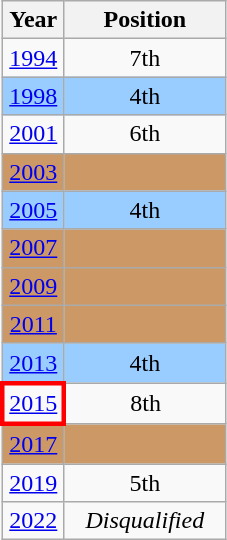<table class="wikitable" style="text-align: center;">
<tr>
<th>Year</th>
<th width="100">Position</th>
</tr>
<tr>
<td> <a href='#'>1994</a></td>
<td>7th</td>
</tr>
<tr style="background:#9acdff;">
<td> <a href='#'>1998</a></td>
<td>4th</td>
</tr>
<tr>
<td> <a href='#'>2001</a></td>
<td>6th</td>
</tr>
<tr bgcolor=cc9966>
<td> <a href='#'>2003</a></td>
<td></td>
</tr>
<tr style="background:#9acdff;">
<td> <a href='#'>2005</a></td>
<td>4th</td>
</tr>
<tr bgcolor=cc9966>
<td> <a href='#'>2007</a></td>
<td></td>
</tr>
<tr bgcolor=cc9966>
<td> <a href='#'>2009</a></td>
<td></td>
</tr>
<tr bgcolor=cc9966>
<td> <a href='#'>2011</a></td>
<td></td>
</tr>
<tr style="background:#9acdff;">
<td> <a href='#'>2013</a></td>
<td>4th</td>
</tr>
<tr>
<td style="border: 3px solid red"> <a href='#'>2015</a></td>
<td>8th</td>
</tr>
<tr bgcolor=cc9966>
<td> <a href='#'>2017</a></td>
<td></td>
</tr>
<tr>
<td> <a href='#'>2019</a></td>
<td>5th</td>
</tr>
<tr>
<td> <a href='#'>2022</a></td>
<td><em>Disqualified</em></td>
</tr>
</table>
